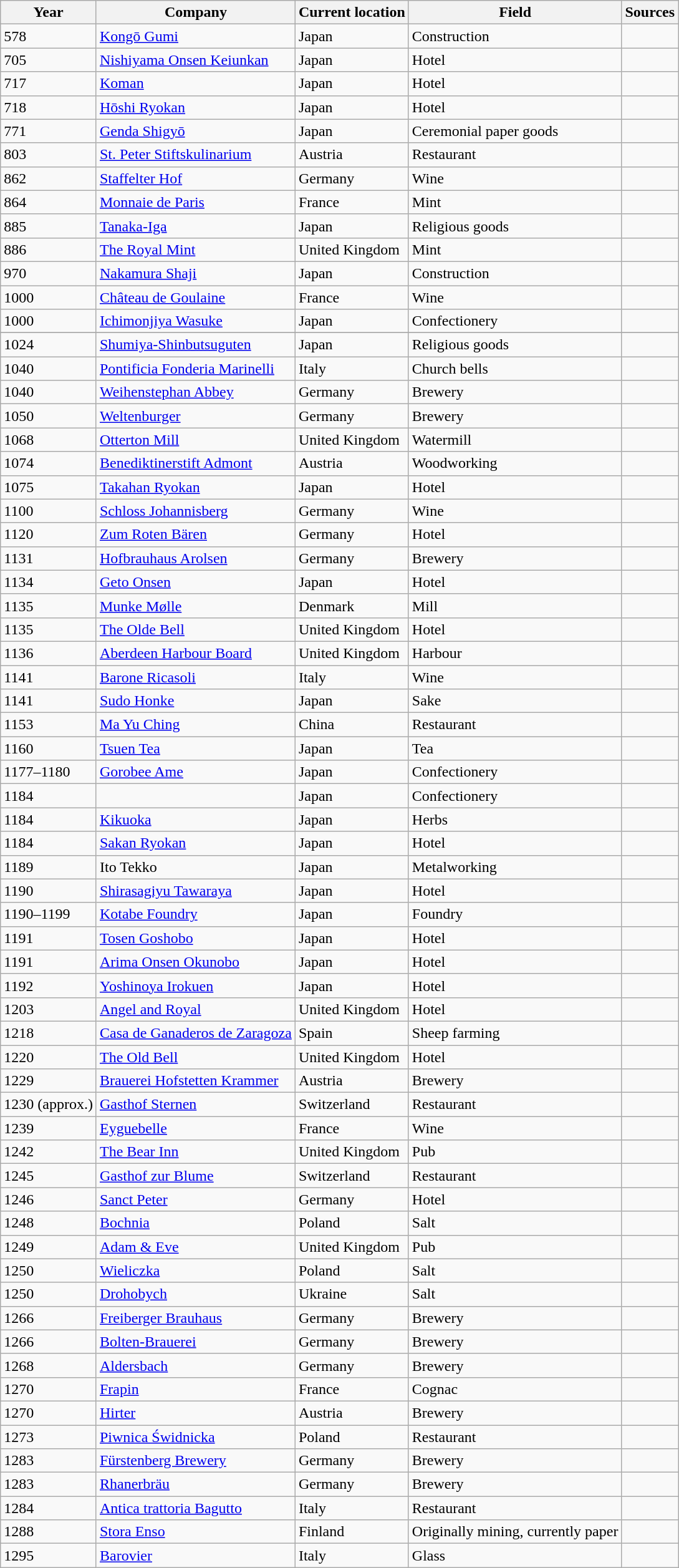<table class="wikitable sortable">
<tr>
<th scope="col">Year</th>
<th scope="col">Company</th>
<th scope="col">Current location</th>
<th scope="col">Field</th>
<th scope="col">Sources</th>
</tr>
<tr>
<td>578</td>
<td><a href='#'>Kongō Gumi</a></td>
<td>Japan</td>
<td>Construction</td>
<td></td>
</tr>
<tr>
<td>705</td>
<td><a href='#'>Nishiyama Onsen Keiunkan</a></td>
<td>Japan</td>
<td>Hotel</td>
<td></td>
</tr>
<tr>
<td>717</td>
<td><a href='#'>Koman</a></td>
<td>Japan</td>
<td>Hotel</td>
<td></td>
</tr>
<tr>
<td>718</td>
<td><a href='#'>Hōshi Ryokan</a></td>
<td>Japan</td>
<td>Hotel</td>
<td></td>
</tr>
<tr>
<td>771</td>
<td><a href='#'>Genda Shigyō</a></td>
<td>Japan</td>
<td>Ceremonial paper goods</td>
<td></td>
</tr>
<tr>
<td>803</td>
<td><a href='#'>St. Peter Stiftskulinarium</a></td>
<td>Austria</td>
<td>Restaurant</td>
<td></td>
</tr>
<tr>
<td>862</td>
<td><a href='#'>Staffelter Hof</a></td>
<td>Germany</td>
<td>Wine</td>
<td></td>
</tr>
<tr>
<td>864</td>
<td><a href='#'>Monnaie de Paris</a></td>
<td>France</td>
<td>Mint</td>
<td></td>
</tr>
<tr>
<td>885</td>
<td><a href='#'>Tanaka-Iga</a></td>
<td>Japan</td>
<td>Religious goods</td>
<td></td>
</tr>
<tr>
<td>886</td>
<td><a href='#'>The Royal Mint</a></td>
<td>United Kingdom</td>
<td>Mint</td>
<td></td>
</tr>
<tr>
<td>970</td>
<td><a href='#'>Nakamura Shaji</a></td>
<td>Japan</td>
<td>Construction</td>
<td></td>
</tr>
<tr>
<td>1000</td>
<td><a href='#'>Château de Goulaine</a></td>
<td>France</td>
<td>Wine</td>
<td></td>
</tr>
<tr>
<td>1000</td>
<td><a href='#'>Ichimonjiya Wasuke</a></td>
<td>Japan</td>
<td>Confectionery</td>
<td></td>
</tr>
<tr>
</tr>
<tr>
<td>1024</td>
<td><a href='#'>Shumiya-Shinbutsuguten</a></td>
<td>Japan</td>
<td>Religious goods</td>
<td></td>
</tr>
<tr>
<td>1040</td>
<td><a href='#'>Pontificia Fonderia Marinelli</a></td>
<td>Italy</td>
<td>Church bells</td>
<td></td>
</tr>
<tr>
<td>1040</td>
<td><a href='#'>Weihenstephan Abbey</a></td>
<td>Germany</td>
<td>Brewery</td>
<td></td>
</tr>
<tr>
<td>1050</td>
<td><a href='#'>Weltenburger</a></td>
<td>Germany</td>
<td>Brewery</td>
<td></td>
</tr>
<tr>
<td>1068</td>
<td><a href='#'>Otterton Mill</a></td>
<td>United Kingdom</td>
<td>Watermill</td>
<td></td>
</tr>
<tr>
<td>1074</td>
<td><a href='#'>Benediktinerstift Admont</a></td>
<td>Austria</td>
<td>Woodworking</td>
<td></td>
</tr>
<tr>
<td>1075</td>
<td><a href='#'>Takahan Ryokan</a></td>
<td>Japan</td>
<td>Hotel</td>
<td></td>
</tr>
<tr>
<td>1100</td>
<td><a href='#'>Schloss Johannisberg</a></td>
<td>Germany</td>
<td>Wine</td>
<td></td>
</tr>
<tr>
<td>1120</td>
<td><a href='#'>Zum Roten Bären</a></td>
<td>Germany</td>
<td>Hotel</td>
<td></td>
</tr>
<tr>
<td>1131</td>
<td><a href='#'>Hofbrauhaus Arolsen</a></td>
<td>Germany</td>
<td>Brewery</td>
<td></td>
</tr>
<tr>
<td>1134</td>
<td><a href='#'>Geto Onsen</a></td>
<td>Japan</td>
<td>Hotel</td>
<td></td>
</tr>
<tr>
<td>1135</td>
<td><a href='#'>Munke Mølle</a></td>
<td>Denmark</td>
<td>Mill</td>
<td></td>
</tr>
<tr>
<td>1135</td>
<td><a href='#'>The Olde Bell</a></td>
<td>United Kingdom</td>
<td>Hotel</td>
<td></td>
</tr>
<tr>
<td>1136</td>
<td><a href='#'>Aberdeen Harbour Board</a></td>
<td>United Kingdom</td>
<td>Harbour</td>
<td></td>
</tr>
<tr>
<td>1141</td>
<td><a href='#'>Barone Ricasoli</a></td>
<td>Italy</td>
<td>Wine</td>
<td></td>
</tr>
<tr>
<td>1141</td>
<td><a href='#'>Sudo Honke</a></td>
<td>Japan</td>
<td>Sake</td>
<td></td>
</tr>
<tr>
<td>1153</td>
<td><a href='#'>Ma Yu Ching</a></td>
<td>China</td>
<td>Restaurant</td>
<td></td>
</tr>
<tr>
<td>1160</td>
<td><a href='#'>Tsuen Tea</a></td>
<td>Japan</td>
<td>Tea</td>
<td></td>
</tr>
<tr>
<td>1177–1180</td>
<td><a href='#'>Gorobee Ame</a></td>
<td>Japan</td>
<td>Confectionery</td>
<td></td>
</tr>
<tr>
<td>1184</td>
<td></td>
<td>Japan</td>
<td>Confectionery</td>
<td></td>
</tr>
<tr>
<td>1184</td>
<td><a href='#'>Kikuoka</a></td>
<td>Japan</td>
<td>Herbs</td>
<td></td>
</tr>
<tr>
<td>1184</td>
<td><a href='#'>Sakan Ryokan</a></td>
<td>Japan</td>
<td>Hotel</td>
<td></td>
</tr>
<tr>
<td>1189</td>
<td>Ito Tekko</td>
<td>Japan</td>
<td>Metalworking</td>
<td></td>
</tr>
<tr>
<td>1190</td>
<td><a href='#'>Shirasagiyu Tawaraya</a></td>
<td>Japan</td>
<td>Hotel</td>
<td></td>
</tr>
<tr>
<td>1190–1199</td>
<td><a href='#'>Kotabe Foundry</a></td>
<td>Japan</td>
<td>Foundry</td>
<td></td>
</tr>
<tr>
<td>1191</td>
<td><a href='#'>Tosen Goshobo</a></td>
<td>Japan</td>
<td>Hotel</td>
<td></td>
</tr>
<tr>
<td>1191</td>
<td><a href='#'>Arima Onsen Okunobo</a></td>
<td>Japan</td>
<td>Hotel</td>
<td></td>
</tr>
<tr>
<td>1192</td>
<td><a href='#'>Yoshinoya Irokuen</a></td>
<td>Japan</td>
<td>Hotel</td>
<td></td>
</tr>
<tr>
<td>1203</td>
<td><a href='#'>Angel and Royal</a></td>
<td>United Kingdom</td>
<td>Hotel</td>
<td></td>
</tr>
<tr>
<td>1218</td>
<td><a href='#'>Casa de Ganaderos de Zaragoza</a></td>
<td>Spain</td>
<td>Sheep farming</td>
<td></td>
</tr>
<tr>
<td>1220</td>
<td><a href='#'>The Old Bell</a></td>
<td>United Kingdom</td>
<td>Hotel</td>
<td></td>
</tr>
<tr>
<td>1229</td>
<td><a href='#'>Brauerei Hofstetten Krammer</a></td>
<td>Austria</td>
<td>Brewery</td>
<td></td>
</tr>
<tr>
<td>1230 (approx.)</td>
<td><a href='#'>Gasthof Sternen</a></td>
<td>Switzerland</td>
<td>Restaurant</td>
<td></td>
</tr>
<tr>
<td>1239</td>
<td><a href='#'>Eyguebelle</a></td>
<td>France</td>
<td>Wine</td>
<td></td>
</tr>
<tr>
<td>1242</td>
<td><a href='#'>The Bear Inn</a></td>
<td>United Kingdom</td>
<td>Pub</td>
<td></td>
</tr>
<tr>
<td>1245</td>
<td><a href='#'>Gasthof zur Blume</a></td>
<td>Switzerland</td>
<td>Restaurant</td>
<td></td>
</tr>
<tr>
<td>1246</td>
<td><a href='#'>Sanct Peter</a></td>
<td>Germany</td>
<td>Hotel</td>
<td></td>
</tr>
<tr>
<td>1248</td>
<td><a href='#'>Bochnia</a></td>
<td>Poland</td>
<td>Salt</td>
<td></td>
</tr>
<tr>
<td>1249</td>
<td><a href='#'>Adam & Eve</a></td>
<td>United Kingdom</td>
<td>Pub</td>
<td></td>
</tr>
<tr>
<td>1250</td>
<td><a href='#'>Wieliczka</a></td>
<td>Poland</td>
<td>Salt</td>
<td></td>
</tr>
<tr>
<td>1250</td>
<td><a href='#'>Drohobych</a></td>
<td>Ukraine</td>
<td>Salt</td>
<td></td>
</tr>
<tr>
<td>1266</td>
<td><a href='#'>Freiberger Brauhaus</a></td>
<td>Germany</td>
<td>Brewery</td>
<td></td>
</tr>
<tr>
<td>1266</td>
<td><a href='#'>Bolten-Brauerei</a></td>
<td>Germany</td>
<td>Brewery</td>
<td></td>
</tr>
<tr>
<td>1268</td>
<td><a href='#'>Aldersbach</a></td>
<td>Germany</td>
<td>Brewery</td>
<td></td>
</tr>
<tr>
<td>1270</td>
<td><a href='#'>Frapin</a></td>
<td>France</td>
<td>Cognac</td>
<td></td>
</tr>
<tr>
<td>1270</td>
<td><a href='#'>Hirter</a></td>
<td>Austria</td>
<td>Brewery</td>
<td></td>
</tr>
<tr>
<td>1273</td>
<td><a href='#'>Piwnica Świdnicka</a></td>
<td>Poland</td>
<td>Restaurant</td>
<td></td>
</tr>
<tr>
<td>1283</td>
<td><a href='#'>Fürstenberg Brewery</a></td>
<td>Germany</td>
<td>Brewery</td>
<td></td>
</tr>
<tr>
<td>1283</td>
<td><a href='#'>Rhanerbräu</a></td>
<td>Germany</td>
<td>Brewery</td>
<td></td>
</tr>
<tr>
<td>1284</td>
<td><a href='#'>Antica trattoria Bagutto</a></td>
<td>Italy</td>
<td>Restaurant</td>
<td></td>
</tr>
<tr>
<td>1288</td>
<td><a href='#'>Stora Enso</a></td>
<td>Finland</td>
<td>Originally mining, currently paper</td>
<td></td>
</tr>
<tr>
<td>1295</td>
<td><a href='#'>Barovier</a></td>
<td>Italy</td>
<td>Glass</td>
<td></td>
</tr>
</table>
